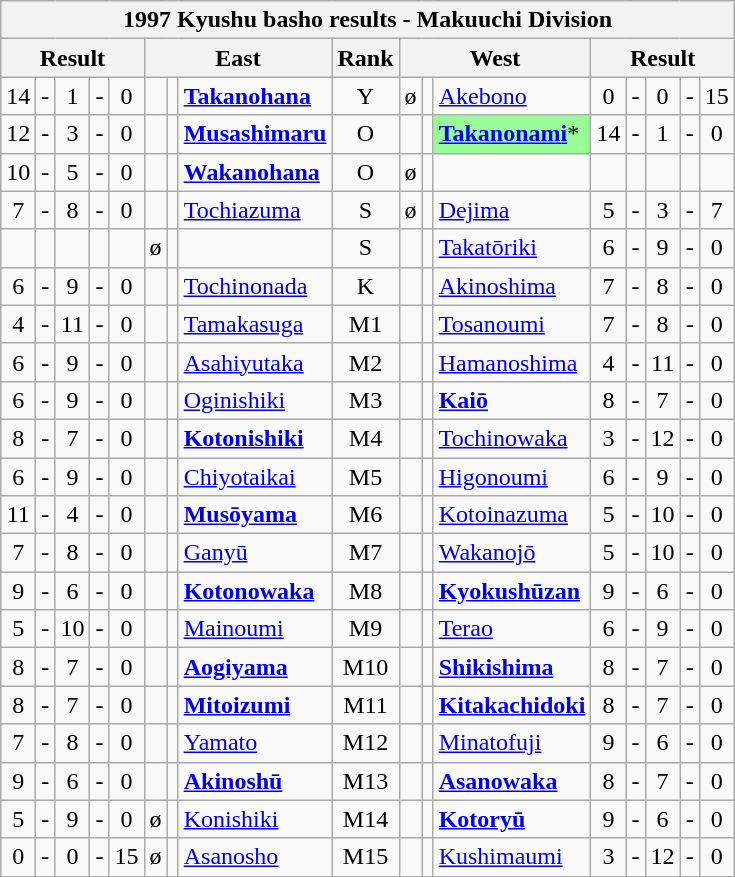<table class="wikitable">
<tr>
<th colspan="17">1997 Kyushu basho results - Makuuchi Division</th>
</tr>
<tr>
<th colspan="5">Result</th>
<th colspan="3">East</th>
<th>Rank</th>
<th colspan="3">West</th>
<th colspan="5">Result</th>
</tr>
<tr>
<td align=center>14</td>
<td align=center>-</td>
<td align=center>1</td>
<td align=center>-</td>
<td align=center>0</td>
<td align=center></td>
<td align=center></td>
<td><strong><a href='#'>Takanohana</a></strong></td>
<td align=center>Y</td>
<td align=center>ø</td>
<td align=center></td>
<td><a href='#'>Akebono</a></td>
<td align=center>0</td>
<td align=center>-</td>
<td align=center>0</td>
<td align=center>-</td>
<td align=center>15</td>
</tr>
<tr>
<td align=center>12</td>
<td align=center>-</td>
<td align=center>3</td>
<td align=center>-</td>
<td align=center>0</td>
<td align=center></td>
<td align=center></td>
<td><strong><a href='#'>Musashimaru</a></strong></td>
<td align=center>O</td>
<td align=center></td>
<td align=center></td>
<td style="background: PaleGreen;"><strong><a href='#'>Takanonami</a></strong>*</td>
<td align=center>14</td>
<td align=center>-</td>
<td align=center>1</td>
<td align=center>-</td>
<td align=center>0</td>
</tr>
<tr>
<td align=center>10</td>
<td align=center>-</td>
<td align=center>5</td>
<td align=center>-</td>
<td align=center>0</td>
<td align=center></td>
<td align=center></td>
<td><strong><a href='#'>Wakanohana</a></strong></td>
<td align=center>O</td>
<td align=center>ø</td>
<td align=center></td>
<td></td>
<td align=center></td>
<td align=center></td>
<td align=center></td>
<td align=center></td>
<td align=center></td>
</tr>
<tr>
<td align=center>7</td>
<td align=center>-</td>
<td align=center>8</td>
<td align=center>-</td>
<td align=center>0</td>
<td align=center></td>
<td align=center></td>
<td><a href='#'>Tochiazuma</a></td>
<td align=center>S</td>
<td align=center>ø</td>
<td align=center></td>
<td><a href='#'>Dejima</a></td>
<td align=center>5</td>
<td align=center>-</td>
<td align=center>3</td>
<td align=center>-</td>
<td align=center>7</td>
</tr>
<tr>
<td align=center></td>
<td align=center></td>
<td align=center></td>
<td align=center></td>
<td align=center></td>
<td align=center>ø</td>
<td align=center></td>
<td></td>
<td align=center>S</td>
<td align=center></td>
<td align=center></td>
<td><a href='#'>Takatōriki</a></td>
<td align=center>6</td>
<td align=center>-</td>
<td align=center>9</td>
<td align=center>-</td>
<td align=center>0</td>
</tr>
<tr>
<td align=center>6</td>
<td align=center>-</td>
<td align=center>9</td>
<td align=center>-</td>
<td align=center>0</td>
<td align=center></td>
<td align=center></td>
<td><a href='#'>Tochinonada</a></td>
<td align=center>K</td>
<td align=center></td>
<td align=center></td>
<td><a href='#'>Akinoshima</a></td>
<td align=center>7</td>
<td align=center>-</td>
<td align=center>8</td>
<td align=center>-</td>
<td align=center>0</td>
</tr>
<tr>
<td align=center>4</td>
<td align=center>-</td>
<td align=center>11</td>
<td align=center>-</td>
<td align=center>0</td>
<td align=center></td>
<td align=center></td>
<td><a href='#'>Tamakasuga</a></td>
<td align=center>M1</td>
<td align=center></td>
<td align=center></td>
<td><a href='#'>Tosanoumi</a></td>
<td align=center>7</td>
<td align=center>-</td>
<td align=center>8</td>
<td align=center>-</td>
<td align=center>0</td>
</tr>
<tr>
<td align=center>6</td>
<td align=center>-</td>
<td align=center>9</td>
<td align=center>-</td>
<td align=center>0</td>
<td align=center></td>
<td align=center></td>
<td><a href='#'>Asahiyutaka</a></td>
<td align=center>M2</td>
<td align=center></td>
<td align=center></td>
<td><a href='#'>Hamanoshima</a></td>
<td align=center>4</td>
<td align=center>-</td>
<td align=center>11</td>
<td align=center>-</td>
<td align=center>0</td>
</tr>
<tr>
<td align=center>6</td>
<td align=center>-</td>
<td align=center>9</td>
<td align=center>-</td>
<td align=center>0</td>
<td align=center></td>
<td align=center></td>
<td><a href='#'>Oginishiki</a></td>
<td align=center>M3</td>
<td align=center></td>
<td align=center></td>
<td><strong><a href='#'>Kaiō</a></strong></td>
<td align=center>8</td>
<td align=center>-</td>
<td align=center>7</td>
<td align=center>-</td>
<td align=center>0</td>
</tr>
<tr>
<td align=center>8</td>
<td align=center>-</td>
<td align=center>7</td>
<td align=center>-</td>
<td align=center>0</td>
<td align=center></td>
<td align=center></td>
<td><strong><a href='#'>Kotonishiki</a></strong></td>
<td align=center>M4</td>
<td align=center></td>
<td align=center></td>
<td><a href='#'>Tochinowaka</a></td>
<td align=center>3</td>
<td align=center>-</td>
<td align=center>12</td>
<td align=center>-</td>
<td align=center>0</td>
</tr>
<tr>
<td align=center>6</td>
<td align=center>-</td>
<td align=center>9</td>
<td align=center>-</td>
<td align=center>0</td>
<td align=center></td>
<td align=center></td>
<td><a href='#'>Chiyotaikai</a></td>
<td align=center>M5</td>
<td align=center></td>
<td align=center></td>
<td><a href='#'>Higonoumi</a></td>
<td align=center>6</td>
<td align=center>-</td>
<td align=center>9</td>
<td align=center>-</td>
<td align=center>0</td>
</tr>
<tr>
<td align=center>11</td>
<td align=center>-</td>
<td align=center>4</td>
<td align=center>-</td>
<td align=center>0</td>
<td align=center></td>
<td align=center></td>
<td><strong><a href='#'>Musōyama</a></strong></td>
<td align=center>M6</td>
<td align=center></td>
<td align=center></td>
<td><a href='#'>Kotoinazuma</a></td>
<td align=center>5</td>
<td align=center>-</td>
<td align=center>10</td>
<td align=center>-</td>
<td align=center>0</td>
</tr>
<tr>
<td align=center>7</td>
<td align=center>-</td>
<td align=center>8</td>
<td align=center>-</td>
<td align=center>0</td>
<td align=center></td>
<td align=center></td>
<td><a href='#'>Ganyū</a></td>
<td align=center>M7</td>
<td align=center></td>
<td align=center></td>
<td><a href='#'>Wakanojō</a></td>
<td align=center>5</td>
<td align=center>-</td>
<td align=center>10</td>
<td align=center>-</td>
<td align=center>0</td>
</tr>
<tr>
<td align=center>9</td>
<td align=center>-</td>
<td align=center>6</td>
<td align=center>-</td>
<td align=center>0</td>
<td align=center></td>
<td align=center></td>
<td><strong><a href='#'>Kotonowaka</a></strong></td>
<td align=center>M8</td>
<td align=center></td>
<td align=center></td>
<td><strong><a href='#'>Kyokushūzan</a></strong></td>
<td align=center>9</td>
<td align=center>-</td>
<td align=center>6</td>
<td align=center>-</td>
<td align=center>0</td>
</tr>
<tr>
<td align=center>5</td>
<td align=center>-</td>
<td align=center>10</td>
<td align=center>-</td>
<td align=center>0</td>
<td align=center></td>
<td align=center></td>
<td><a href='#'>Mainoumi</a></td>
<td align=center>M9</td>
<td align=center></td>
<td align=center></td>
<td><a href='#'>Terao</a></td>
<td align=center>6</td>
<td align=center>-</td>
<td align=center>9</td>
<td align=center>-</td>
<td align=center>0</td>
</tr>
<tr>
<td align=center>8</td>
<td align=center>-</td>
<td align=center>7</td>
<td align=center>-</td>
<td align=center>0</td>
<td align=center></td>
<td align=center></td>
<td><strong><a href='#'>Aogiyama</a></strong></td>
<td align=center>M10</td>
<td align=center></td>
<td align=center></td>
<td><strong><a href='#'>Shikishima</a></strong></td>
<td align=center>8</td>
<td align=center>-</td>
<td align=center>7</td>
<td align=center>-</td>
<td align=center>0</td>
</tr>
<tr>
<td align=center>8</td>
<td align=center>-</td>
<td align=center>7</td>
<td align=center>-</td>
<td align=center>0</td>
<td align=center></td>
<td align=center></td>
<td><strong><a href='#'>Mitoizumi</a></strong></td>
<td align=center>M11</td>
<td align=center></td>
<td align=center></td>
<td><strong><a href='#'>Kitakachidoki</a></strong></td>
<td align=center>8</td>
<td align=center>-</td>
<td align=center>7</td>
<td align=center>-</td>
<td align=center>0</td>
</tr>
<tr>
<td align=center>7</td>
<td align=center>-</td>
<td align=center>8</td>
<td align=center>-</td>
<td align=center>0</td>
<td align=center></td>
<td align=center></td>
<td><a href='#'>Yamato</a></td>
<td align=center>M12</td>
<td align=center></td>
<td align=center></td>
<td><a href='#'>Minatofuji</a></td>
<td align=center>9</td>
<td align=center>-</td>
<td align=center>6</td>
<td align=center>-</td>
<td align=center>0</td>
</tr>
<tr>
<td align=center>9</td>
<td align=center>-</td>
<td align=center>6</td>
<td align=center>-</td>
<td align=center>0</td>
<td align=center></td>
<td align=center></td>
<td><strong><a href='#'>Akinoshū</a></strong></td>
<td align=center>M13</td>
<td align=center></td>
<td align=center></td>
<td><strong><a href='#'>Asanowaka</a></strong></td>
<td align=center>8</td>
<td align=center>-</td>
<td align=center>7</td>
<td align=center>-</td>
<td align=center>0</td>
</tr>
<tr>
<td align=center>5</td>
<td align=center>-</td>
<td align=center>9</td>
<td align=center>-</td>
<td align=center>0</td>
<td align=center>ø</td>
<td align=center></td>
<td><a href='#'>Konishiki</a></td>
<td align=center>M14</td>
<td align=center></td>
<td align=center></td>
<td><strong><a href='#'>Kotoryū</a></strong></td>
<td align=center>9</td>
<td align=center>-</td>
<td align=center>6</td>
<td align=center>-</td>
<td align=center>0</td>
</tr>
<tr>
<td align=center>0</td>
<td align=center>-</td>
<td align=center>0</td>
<td align=center>-</td>
<td align=center>15</td>
<td align=center>ø</td>
<td align=center></td>
<td><a href='#'>Asanosho</a></td>
<td align=center>M15</td>
<td align=center></td>
<td align=center></td>
<td><a href='#'>Kushimaumi</a></td>
<td align=center>3</td>
<td align=center>-</td>
<td align=center>12</td>
<td align=center>-</td>
<td align=center>0</td>
</tr>
</table>
